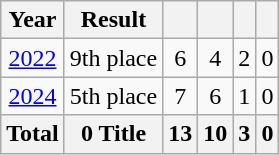<table class="wikitable" style="text-align: center;">
<tr>
<th>Year</th>
<th>Result</th>
<th></th>
<th></th>
<th></th>
<th></th>
</tr>
<tr>
<td> <a href='#'>2022</a></td>
<td>9th place</td>
<td>6</td>
<td>4</td>
<td>2</td>
<td>0</td>
</tr>
<tr>
<td> <a href='#'>2024</a></td>
<td>5th place</td>
<td>7</td>
<td>6</td>
<td>1</td>
<td>0</td>
</tr>
<tr>
<th>Total</th>
<th>0 Title</th>
<th>13</th>
<th>10</th>
<th>3</th>
<th>0</th>
</tr>
</table>
